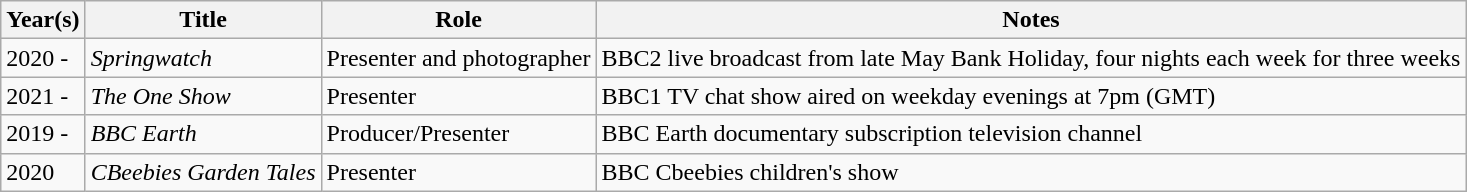<table class="wikitable sortable">
<tr>
<th>Year(s)</th>
<th>Title</th>
<th>Role</th>
<th scope="col" class="unsortable">Notes</th>
</tr>
<tr>
<td>2020 -</td>
<td><em>Springwatch</em></td>
<td>Presenter and photographer</td>
<td>BBC2 live broadcast from late May Bank Holiday, four nights each week for three weeks</td>
</tr>
<tr>
<td>2021 -</td>
<td><em>The One Show</em></td>
<td>Presenter</td>
<td>BBC1 TV chat show aired on weekday evenings at 7pm (GMT)</td>
</tr>
<tr>
<td>2019 -</td>
<td><em>BBC Earth</em></td>
<td>Producer/Presenter</td>
<td>BBC Earth documentary subscription television channel</td>
</tr>
<tr>
<td>2020</td>
<td><em>CBeebies Garden Tales</em></td>
<td>Presenter</td>
<td>BBC Cbeebies children's show</td>
</tr>
</table>
